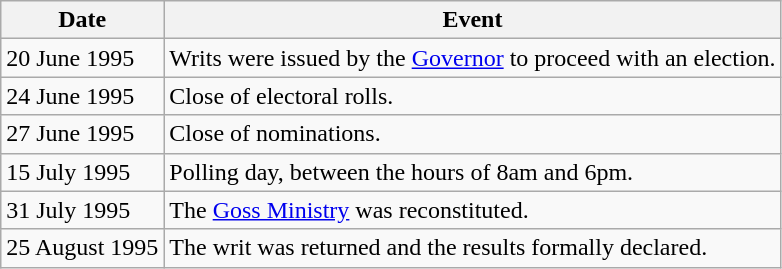<table class="wikitable">
<tr>
<th>Date</th>
<th>Event</th>
</tr>
<tr>
<td>20 June 1995</td>
<td>Writs were issued by the <a href='#'>Governor</a> to proceed with an election.</td>
</tr>
<tr>
<td>24 June 1995</td>
<td>Close of electoral rolls.</td>
</tr>
<tr>
<td>27 June 1995</td>
<td>Close of nominations.</td>
</tr>
<tr>
<td>15 July 1995</td>
<td>Polling day, between the hours of 8am and 6pm.</td>
</tr>
<tr>
<td>31 July 1995</td>
<td>The <a href='#'>Goss Ministry</a> was reconstituted.</td>
</tr>
<tr>
<td>25 August 1995</td>
<td>The writ was returned and the results formally declared.</td>
</tr>
</table>
